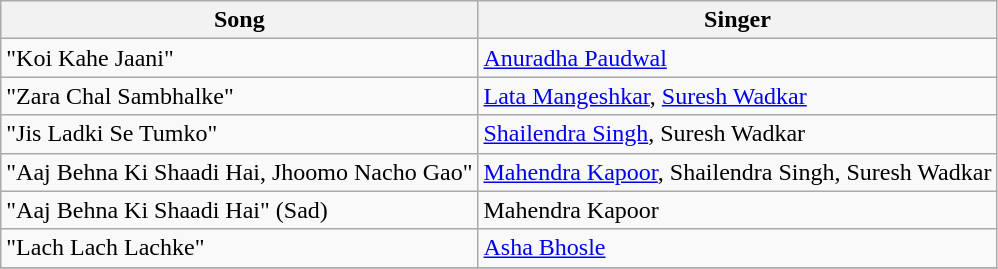<table class="wikitable">
<tr>
<th>Song</th>
<th>Singer</th>
</tr>
<tr>
<td>"Koi Kahe Jaani"</td>
<td><a href='#'>Anuradha Paudwal</a></td>
</tr>
<tr>
<td>"Zara Chal Sambhalke"</td>
<td><a href='#'>Lata Mangeshkar</a>, <a href='#'>Suresh Wadkar</a></td>
</tr>
<tr>
<td>"Jis Ladki Se Tumko"</td>
<td><a href='#'>Shailendra Singh</a>, Suresh Wadkar</td>
</tr>
<tr>
<td>"Aaj Behna Ki Shaadi Hai, Jhoomo Nacho Gao"</td>
<td><a href='#'>Mahendra Kapoor</a>, Shailendra Singh, Suresh Wadkar</td>
</tr>
<tr>
<td>"Aaj Behna Ki Shaadi Hai" (Sad)</td>
<td>Mahendra Kapoor</td>
</tr>
<tr>
<td>"Lach Lach Lachke"</td>
<td><a href='#'>Asha Bhosle</a></td>
</tr>
<tr>
</tr>
</table>
